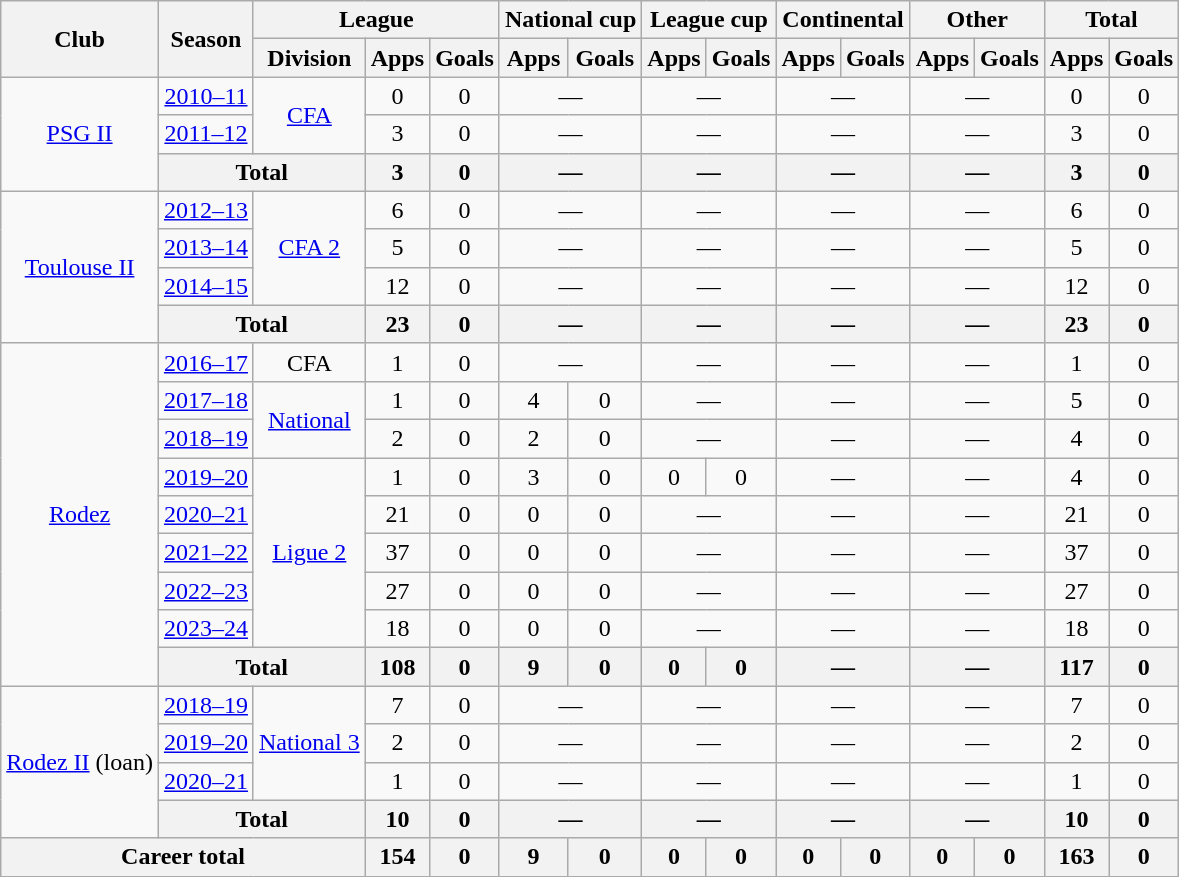<table class="wikitable" style="text-align:center">
<tr>
<th rowspan="2">Club</th>
<th rowspan="2">Season</th>
<th colspan="3">League</th>
<th colspan="2">National cup</th>
<th colspan="2">League cup</th>
<th colspan="2">Continental</th>
<th colspan="2">Other</th>
<th colspan="2">Total</th>
</tr>
<tr>
<th>Division</th>
<th>Apps</th>
<th>Goals</th>
<th>Apps</th>
<th>Goals</th>
<th>Apps</th>
<th>Goals</th>
<th>Apps</th>
<th>Goals</th>
<th>Apps</th>
<th>Goals</th>
<th>Apps</th>
<th>Goals</th>
</tr>
<tr>
<td rowspan="3"><a href='#'>PSG II</a></td>
<td><a href='#'>2010–11</a></td>
<td rowspan="2"><a href='#'>CFA</a></td>
<td>0</td>
<td>0</td>
<td colspan="2">—</td>
<td colspan="2">—</td>
<td colspan="2">—</td>
<td colspan="2">—</td>
<td>0</td>
<td>0</td>
</tr>
<tr>
<td><a href='#'>2011–12</a></td>
<td>3</td>
<td>0</td>
<td colspan="2">—</td>
<td colspan="2">—</td>
<td colspan="2">—</td>
<td colspan="2">—</td>
<td>3</td>
<td>0</td>
</tr>
<tr>
<th colspan="2">Total</th>
<th>3</th>
<th>0</th>
<th colspan="2">—</th>
<th colspan="2">—</th>
<th colspan="2">—</th>
<th colspan="2">—</th>
<th>3</th>
<th>0</th>
</tr>
<tr>
<td rowspan="4"><a href='#'>Toulouse II</a></td>
<td><a href='#'>2012–13</a></td>
<td rowspan="3"><a href='#'>CFA 2</a></td>
<td>6</td>
<td>0</td>
<td colspan="2">—</td>
<td colspan="2">—</td>
<td colspan="2">—</td>
<td colspan="2">—</td>
<td>6</td>
<td>0</td>
</tr>
<tr>
<td><a href='#'>2013–14</a></td>
<td>5</td>
<td>0</td>
<td colspan="2">—</td>
<td colspan="2">—</td>
<td colspan="2">—</td>
<td colspan="2">—</td>
<td>5</td>
<td>0</td>
</tr>
<tr>
<td><a href='#'>2014–15</a></td>
<td>12</td>
<td>0</td>
<td colspan="2">—</td>
<td colspan="2">—</td>
<td colspan="2">—</td>
<td colspan="2">—</td>
<td>12</td>
<td>0</td>
</tr>
<tr>
<th colspan="2">Total</th>
<th>23</th>
<th>0</th>
<th colspan="2">—</th>
<th colspan="2">—</th>
<th colspan="2">—</th>
<th colspan="2">—</th>
<th>23</th>
<th>0</th>
</tr>
<tr>
<td rowspan="9"><a href='#'>Rodez</a></td>
<td><a href='#'>2016–17</a></td>
<td>CFA</td>
<td>1</td>
<td>0</td>
<td colspan="2">—</td>
<td colspan="2">—</td>
<td colspan="2">—</td>
<td colspan="2">—</td>
<td>1</td>
<td>0</td>
</tr>
<tr>
<td><a href='#'>2017–18</a></td>
<td rowspan="2"><a href='#'>National</a></td>
<td>1</td>
<td>0</td>
<td>4</td>
<td>0</td>
<td colspan="2">—</td>
<td colspan="2">—</td>
<td colspan="2">—</td>
<td>5</td>
<td>0</td>
</tr>
<tr>
<td><a href='#'>2018–19</a></td>
<td>2</td>
<td>0</td>
<td>2</td>
<td>0</td>
<td colspan="2">—</td>
<td colspan="2">—</td>
<td colspan="2">—</td>
<td>4</td>
<td>0</td>
</tr>
<tr>
<td><a href='#'>2019–20</a></td>
<td rowspan="5"><a href='#'>Ligue 2</a></td>
<td>1</td>
<td>0</td>
<td>3</td>
<td>0</td>
<td>0</td>
<td>0</td>
<td colspan="2">—</td>
<td colspan="2">—</td>
<td>4</td>
<td>0</td>
</tr>
<tr>
<td><a href='#'>2020–21</a></td>
<td>21</td>
<td>0</td>
<td>0</td>
<td>0</td>
<td colspan="2">—</td>
<td colspan="2">—</td>
<td colspan="2">—</td>
<td>21</td>
<td>0</td>
</tr>
<tr>
<td><a href='#'>2021–22</a></td>
<td>37</td>
<td>0</td>
<td>0</td>
<td>0</td>
<td colspan="2">—</td>
<td colspan="2">—</td>
<td colspan="2">—</td>
<td>37</td>
<td>0</td>
</tr>
<tr>
<td><a href='#'>2022–23</a></td>
<td>27</td>
<td>0</td>
<td>0</td>
<td>0</td>
<td colspan="2">—</td>
<td colspan="2">—</td>
<td colspan="2">—</td>
<td>27</td>
<td>0</td>
</tr>
<tr>
<td><a href='#'>2023–24</a></td>
<td>18</td>
<td>0</td>
<td>0</td>
<td>0</td>
<td colspan="2">—</td>
<td colspan="2">—</td>
<td colspan="2">—</td>
<td>18</td>
<td>0</td>
</tr>
<tr>
<th colspan="2">Total</th>
<th>108</th>
<th>0</th>
<th>9</th>
<th>0</th>
<th>0</th>
<th>0</th>
<th colspan="2">—</th>
<th colspan="2">—</th>
<th>117</th>
<th>0</th>
</tr>
<tr>
<td rowspan="4"><a href='#'>Rodez II</a> (loan)</td>
<td><a href='#'>2018–19</a></td>
<td rowspan="3"><a href='#'>National 3</a></td>
<td>7</td>
<td>0</td>
<td colspan="2">—</td>
<td colspan="2">—</td>
<td colspan="2">—</td>
<td colspan="2">—</td>
<td>7</td>
<td>0</td>
</tr>
<tr>
<td><a href='#'>2019–20</a></td>
<td>2</td>
<td>0</td>
<td colspan="2">—</td>
<td colspan="2">—</td>
<td colspan="2">—</td>
<td colspan="2">—</td>
<td>2</td>
<td>0</td>
</tr>
<tr>
<td><a href='#'>2020–21</a></td>
<td>1</td>
<td>0</td>
<td colspan="2">—</td>
<td colspan="2">—</td>
<td colspan="2">—</td>
<td colspan="2">—</td>
<td>1</td>
<td>0</td>
</tr>
<tr>
<th colspan="2">Total</th>
<th>10</th>
<th>0</th>
<th colspan="2">—</th>
<th colspan="2">—</th>
<th colspan="2">—</th>
<th colspan="2">—</th>
<th>10</th>
<th>0</th>
</tr>
<tr>
<th colspan="3">Career total</th>
<th>154</th>
<th>0</th>
<th>9</th>
<th>0</th>
<th>0</th>
<th>0</th>
<th>0</th>
<th>0</th>
<th>0</th>
<th>0</th>
<th>163</th>
<th>0</th>
</tr>
</table>
